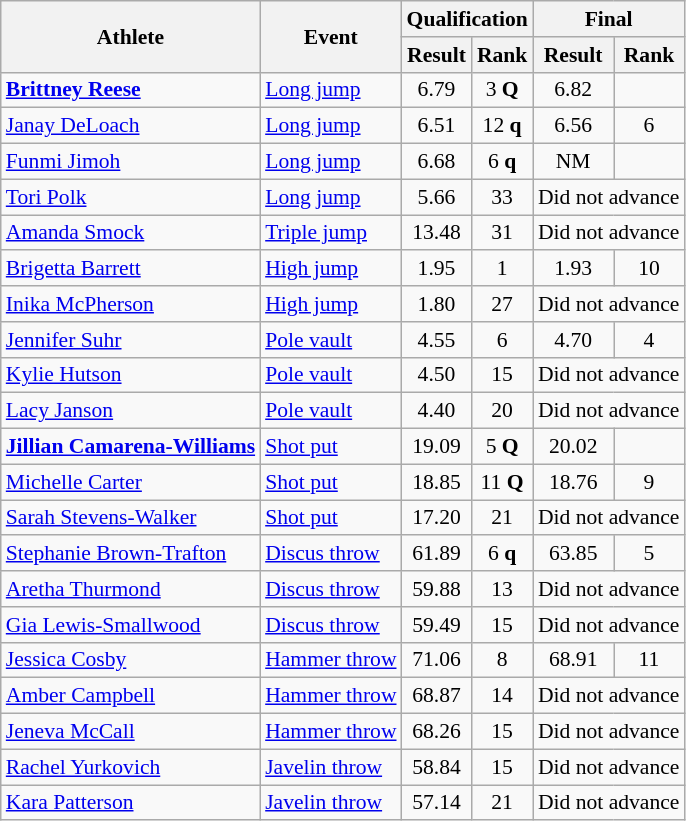<table class=wikitable style="font-size:90%;">
<tr>
<th rowspan="2">Athlete</th>
<th rowspan="2">Event</th>
<th colspan="2" style="border-right:single;">Qualification</th>
<th colspan="2" style="border-right:single;">Final</th>
</tr>
<tr>
<th>Result</th>
<th>Rank</th>
<th>Result</th>
<th>Rank</th>
</tr>
<tr style="border-top: single;">
<td><strong><a href='#'>Brittney Reese</a></strong></td>
<td><a href='#'>Long jump</a></td>
<td align=center>6.79</td>
<td align=center>3 <strong>Q</strong></td>
<td align=center>6.82</td>
<td align=center></td>
</tr>
<tr>
<td><a href='#'>Janay DeLoach</a></td>
<td><a href='#'>Long jump</a></td>
<td align=center>6.51</td>
<td align=center>12 <strong>q</strong></td>
<td align=center>6.56</td>
<td align=center>6</td>
</tr>
<tr>
<td><a href='#'>Funmi Jimoh</a></td>
<td><a href='#'>Long jump</a></td>
<td align=center>6.68</td>
<td align=center>6 <strong>q</strong></td>
<td align=center>NM</td>
<td align=center></td>
</tr>
<tr>
<td><a href='#'>Tori Polk</a></td>
<td><a href='#'>Long jump</a></td>
<td align=center>5.66</td>
<td align=center>33</td>
<td align=center colspan= 2>Did not advance</td>
</tr>
<tr style="border-top: single;">
<td><a href='#'>Amanda Smock</a></td>
<td><a href='#'>Triple jump</a></td>
<td align=center>13.48</td>
<td align=center>31</td>
<td colspan="2" align=center>Did not advance</td>
</tr>
<tr style="border-top: single;">
<td><a href='#'>Brigetta Barrett</a></td>
<td><a href='#'>High jump</a></td>
<td align=center>1.95</td>
<td align=center>1</td>
<td align=center>1.93</td>
<td align=center>10</td>
</tr>
<tr>
<td><a href='#'>Inika McPherson</a></td>
<td><a href='#'>High jump</a></td>
<td align=center>1.80</td>
<td align=center>27</td>
<td colspan="2" align=center>Did not advance</td>
</tr>
<tr style="border-top: single;">
<td><a href='#'>Jennifer Suhr</a></td>
<td><a href='#'>Pole vault</a></td>
<td align=center>4.55</td>
<td align=center>6</td>
<td align=center>4.70</td>
<td align=center>4</td>
</tr>
<tr>
<td><a href='#'>Kylie Hutson</a></td>
<td><a href='#'>Pole vault</a></td>
<td align=center>4.50</td>
<td align=center>15</td>
<td colspan="2" align=center>Did not advance</td>
</tr>
<tr>
<td><a href='#'>Lacy Janson</a></td>
<td><a href='#'>Pole vault</a></td>
<td align=center>4.40</td>
<td align=center>20</td>
<td colspan="2" align=center>Did not advance</td>
</tr>
<tr style="border-top: single;">
<td><strong><a href='#'>Jillian Camarena-Williams</a></strong></td>
<td><a href='#'>Shot put</a></td>
<td align=center>19.09</td>
<td align=center>5 <strong>Q</strong></td>
<td align=center>20.02</td>
<td align=center></td>
</tr>
<tr>
<td><a href='#'>Michelle Carter</a></td>
<td><a href='#'>Shot put</a></td>
<td align=center>18.85</td>
<td align=center>11 <strong>Q</strong></td>
<td align=center>18.76</td>
<td align=center>9</td>
</tr>
<tr>
<td><a href='#'>Sarah Stevens-Walker</a></td>
<td><a href='#'>Shot put</a></td>
<td align=center>17.20</td>
<td align=center>21</td>
<td colspan="2" align=center>Did not advance</td>
</tr>
<tr style="border-top: single;">
<td><a href='#'>Stephanie Brown-Trafton</a></td>
<td><a href='#'>Discus throw</a></td>
<td align=center>61.89</td>
<td align=center>6 <strong>q</strong></td>
<td align=center>63.85</td>
<td align=center>5</td>
</tr>
<tr>
<td><a href='#'>Aretha Thurmond</a></td>
<td><a href='#'>Discus throw</a></td>
<td align=center>59.88</td>
<td align=center>13</td>
<td align=center colspan= 2>Did not advance</td>
</tr>
<tr>
<td><a href='#'>Gia Lewis-Smallwood</a></td>
<td><a href='#'>Discus throw</a></td>
<td align=center>59.49</td>
<td align=center>15</td>
<td align=center colspan= 2>Did not advance</td>
</tr>
<tr style="border-top: single;">
<td><a href='#'>Jessica Cosby</a></td>
<td><a href='#'>Hammer throw</a></td>
<td align=center>71.06</td>
<td align=center>8</td>
<td align=center>68.91</td>
<td align=center>11</td>
</tr>
<tr>
<td><a href='#'>Amber Campbell</a></td>
<td><a href='#'>Hammer throw</a></td>
<td align=center>68.87</td>
<td align=center>14</td>
<td colspan="2" align=center>Did not advance</td>
</tr>
<tr>
<td><a href='#'>Jeneva McCall</a></td>
<td><a href='#'>Hammer throw</a></td>
<td align=center>68.26</td>
<td align=center>15</td>
<td colspan="2" align=center>Did not advance</td>
</tr>
<tr style="border-top: single;">
<td><a href='#'>Rachel Yurkovich</a></td>
<td><a href='#'>Javelin throw</a></td>
<td align=center>58.84</td>
<td align=center>15</td>
<td colspan="2" align=center>Did not advance</td>
</tr>
<tr>
<td><a href='#'>Kara Patterson</a></td>
<td><a href='#'>Javelin throw</a></td>
<td align=center>57.14</td>
<td align=center>21</td>
<td colspan="2" align=center>Did not advance</td>
</tr>
</table>
